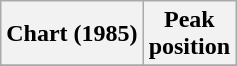<table class="wikitable sortable plainrowheaders">
<tr>
<th scope="col">Chart (1985)</th>
<th scope="col">Peak<br>position</th>
</tr>
<tr>
</tr>
</table>
